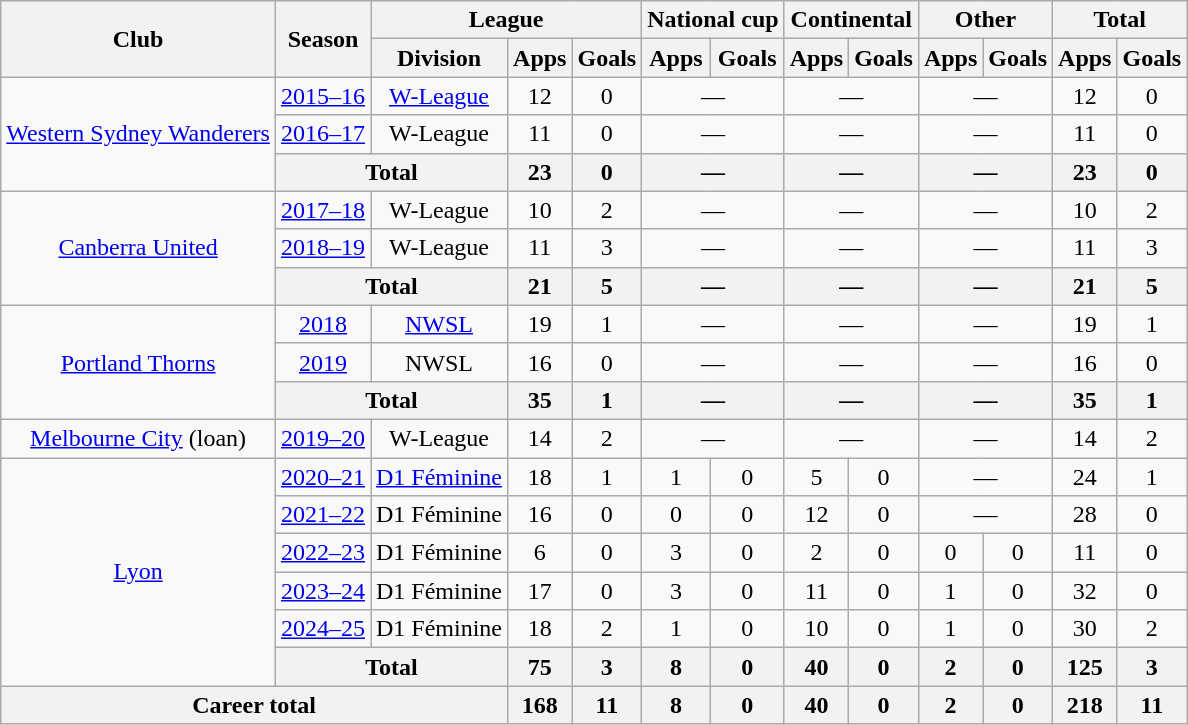<table class="wikitable" style="text-align:center">
<tr>
<th rowspan="2">Club</th>
<th rowspan="2">Season</th>
<th colspan="3">League</th>
<th colspan="2">National cup</th>
<th colspan="2">Continental</th>
<th colspan="2">Other</th>
<th colspan="2">Total</th>
</tr>
<tr>
<th>Division</th>
<th>Apps</th>
<th>Goals</th>
<th>Apps</th>
<th>Goals</th>
<th>Apps</th>
<th>Goals</th>
<th>Apps</th>
<th>Goals</th>
<th>Apps</th>
<th>Goals</th>
</tr>
<tr>
<td rowspan="3"><a href='#'>Western Sydney Wanderers</a></td>
<td><a href='#'>2015–16</a></td>
<td><a href='#'>W-League</a></td>
<td>12</td>
<td>0</td>
<td colspan="2">—</td>
<td colspan="2">—</td>
<td colspan="2">—</td>
<td>12</td>
<td>0</td>
</tr>
<tr>
<td><a href='#'>2016–17</a></td>
<td>W-League</td>
<td>11</td>
<td>0</td>
<td colspan="2">—</td>
<td colspan="2">—</td>
<td colspan="2">—</td>
<td>11</td>
<td>0</td>
</tr>
<tr>
<th colspan="2">Total</th>
<th>23</th>
<th>0</th>
<th colspan="2">—</th>
<th colspan="2">—</th>
<th colspan="2">—</th>
<th>23</th>
<th>0</th>
</tr>
<tr>
<td rowspan="3"><a href='#'>Canberra United</a></td>
<td><a href='#'>2017–18</a></td>
<td>W-League</td>
<td>10</td>
<td>2</td>
<td colspan="2">—</td>
<td colspan="2">—</td>
<td colspan="2">—</td>
<td>10</td>
<td>2</td>
</tr>
<tr>
<td><a href='#'>2018–19</a></td>
<td>W-League</td>
<td>11</td>
<td>3</td>
<td colspan="2">—</td>
<td colspan="2">—</td>
<td colspan="2">—</td>
<td>11</td>
<td>3</td>
</tr>
<tr>
<th colspan="2">Total</th>
<th>21</th>
<th>5</th>
<th colspan="2">—</th>
<th colspan="2">—</th>
<th colspan="2">—</th>
<th>21</th>
<th>5</th>
</tr>
<tr>
<td rowspan="3"><a href='#'>Portland Thorns</a></td>
<td><a href='#'>2018</a></td>
<td><a href='#'>NWSL</a></td>
<td>19</td>
<td>1</td>
<td colspan="2">—</td>
<td colspan="2">—</td>
<td colspan="2">—</td>
<td>19</td>
<td>1</td>
</tr>
<tr>
<td><a href='#'>2019</a></td>
<td>NWSL</td>
<td>16</td>
<td>0</td>
<td colspan="2">—</td>
<td colspan="2">—</td>
<td colspan="2">—</td>
<td>16</td>
<td>0</td>
</tr>
<tr>
<th colspan="2">Total</th>
<th>35</th>
<th>1</th>
<th colspan="2">—</th>
<th colspan="2">—</th>
<th colspan="2">—</th>
<th>35</th>
<th>1</th>
</tr>
<tr>
<td><a href='#'>Melbourne City</a> (loan)</td>
<td><a href='#'>2019–20</a></td>
<td>W-League</td>
<td>14</td>
<td>2</td>
<td colspan="2">—</td>
<td colspan="2">—</td>
<td colspan="2">—</td>
<td>14</td>
<td>2</td>
</tr>
<tr>
<td rowspan="6"><a href='#'>Lyon</a></td>
<td><a href='#'>2020–21</a></td>
<td><a href='#'>D1 Féminine</a></td>
<td>18</td>
<td>1</td>
<td>1</td>
<td>0</td>
<td>5</td>
<td>0</td>
<td colspan="2">—</td>
<td>24</td>
<td>1</td>
</tr>
<tr>
<td><a href='#'>2021–22</a></td>
<td>D1 Féminine</td>
<td>16</td>
<td>0</td>
<td>0</td>
<td>0</td>
<td>12</td>
<td>0</td>
<td colspan="2">—</td>
<td>28</td>
<td>0</td>
</tr>
<tr>
<td><a href='#'>2022–23</a></td>
<td>D1 Féminine</td>
<td>6</td>
<td>0</td>
<td>3</td>
<td>0</td>
<td>2</td>
<td>0</td>
<td>0</td>
<td>0</td>
<td>11</td>
<td>0</td>
</tr>
<tr>
<td><a href='#'>2023–24</a></td>
<td>D1 Féminine</td>
<td>17</td>
<td>0</td>
<td>3</td>
<td>0</td>
<td>11</td>
<td>0</td>
<td>1</td>
<td>0</td>
<td>32</td>
<td>0</td>
</tr>
<tr>
<td><a href='#'>2024–25</a></td>
<td>D1 Féminine</td>
<td>18</td>
<td>2</td>
<td>1</td>
<td>0</td>
<td>10</td>
<td>0</td>
<td>1</td>
<td>0</td>
<td>30</td>
<td>2</td>
</tr>
<tr>
<th colspan="2">Total</th>
<th>75</th>
<th>3</th>
<th>8</th>
<th>0</th>
<th>40</th>
<th>0</th>
<th>2</th>
<th>0</th>
<th>125</th>
<th>3</th>
</tr>
<tr>
<th colspan="3">Career total</th>
<th>168</th>
<th>11</th>
<th>8</th>
<th>0</th>
<th>40</th>
<th>0</th>
<th>2</th>
<th>0</th>
<th>218</th>
<th>11</th>
</tr>
</table>
